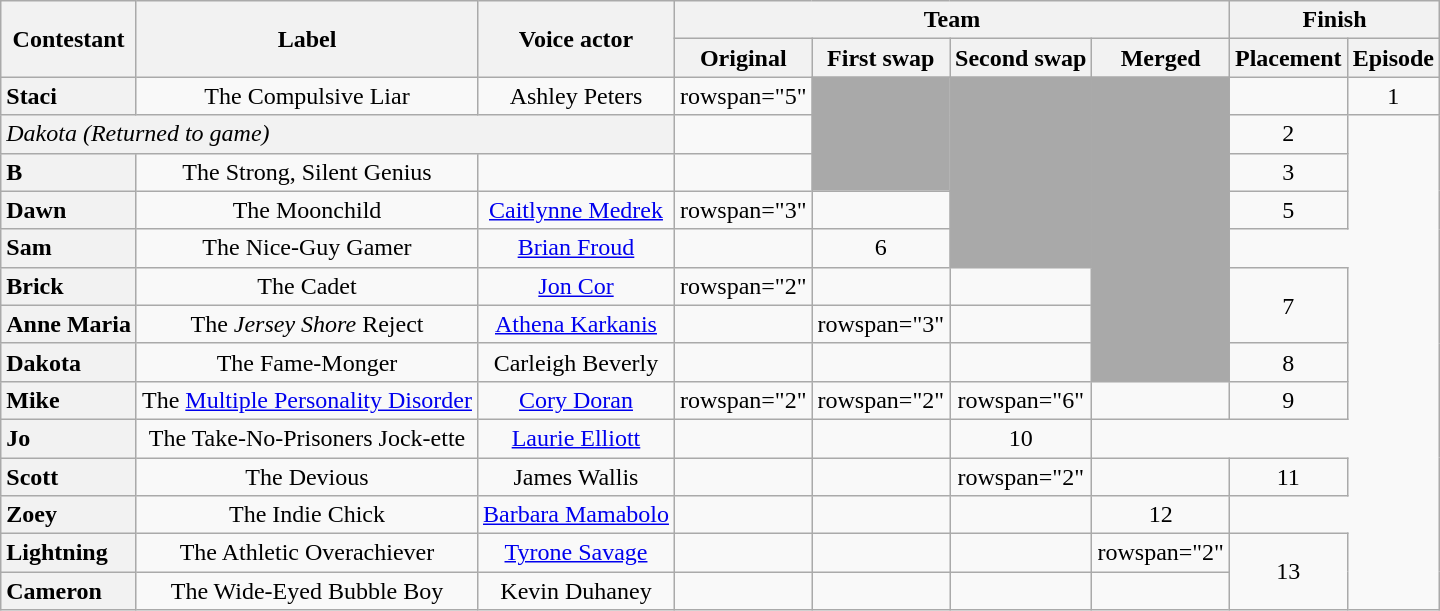<table class="wikitable sortable" style="text-align:center">
<tr>
<th rowspan="2" scope="col">Contestant</th>
<th rowspan="2" scope="col">Label</th>
<th rowspan="2" scope="col">Voice actor</th>
<th colspan="4" scope="colgroup">Team</th>
<th colspan="2" scope="colgroup">Finish</th>
</tr>
<tr>
<th scope="col">Original</th>
<th scope="col">First swap</th>
<th scope="col">Second swap</th>
<th scope="col" class="unsortable">Merged</th>
<th scope="col" class="unsortable">Placement</th>
<th scope="col" class="unsortable">Episode</th>
</tr>
<tr>
<th scope="row" style="text-align:left">Staci</th>
<td>The Compulsive Liar</td>
<td>Ashley Peters</td>
<td>rowspan="5" </td>
<td rowspan="3" style="background:darkgray;"></td>
<td rowspan="5" style="background:darkgray;"></td>
<td rowspan="8" style="background:darkgray;"></td>
<td></td>
<td>1</td>
</tr>
<tr>
<th colspan="3" scope="row" style="text-align:left; font-weight:normal"><em>Dakota (Returned to game)</em></th>
<td></td>
<td>2</td>
</tr>
<tr>
<th scope="row" style="text-align:left">B</th>
<td>The Strong, Silent Genius</td>
<td></td>
<td></td>
<td>3</td>
</tr>
<tr>
<th scope="row" style="text-align:left">Dawn</th>
<td>The Moonchild</td>
<td><a href='#'>Caitlynne Medrek</a></td>
<td>rowspan="3" </td>
<td></td>
<td>5</td>
</tr>
<tr>
<th scope="row" style="text-align:left">Sam</th>
<td>The Nice-Guy Gamer</td>
<td><a href='#'>Brian Froud</a></td>
<td></td>
<td>6</td>
</tr>
<tr>
<th scope="row" style="text-align:left">Brick</th>
<td>The Cadet</td>
<td><a href='#'>Jon Cor</a></td>
<td>rowspan="2" </td>
<td></td>
<td></td>
<td rowspan="2">7</td>
</tr>
<tr>
<th scope="row" style="text-align:left">Anne Maria</th>
<td>The <em>Jersey Shore</em> Reject</td>
<td><a href='#'>Athena Karkanis</a></td>
<td></td>
<td>rowspan="3" </td>
<td></td>
</tr>
<tr>
<th scope="row" style="text-align:left">Dakota</th>
<td>The Fame-Monger</td>
<td>Carleigh Beverly</td>
<td></td>
<td></td>
<td></td>
<td>8</td>
</tr>
<tr>
<th scope="row" style="text-align:left">Mike</th>
<td>The <a href='#'>Multiple Personality Disorder</a></td>
<td><a href='#'>Cory Doran</a></td>
<td>rowspan="2" </td>
<td>rowspan="2" </td>
<td>rowspan="6" </td>
<td></td>
<td>9</td>
</tr>
<tr>
<th scope="row" style="text-align:left">Jo</th>
<td>The Take-No-Prisoners Jock-ette</td>
<td><a href='#'>Laurie Elliott</a></td>
<td></td>
<td></td>
<td>10</td>
</tr>
<tr>
<th scope="row" style="text-align:left">Scott</th>
<td>The Devious</td>
<td>James Wallis</td>
<td></td>
<td></td>
<td>rowspan="2" </td>
<td></td>
<td>11</td>
</tr>
<tr>
<th scope="row" style="text-align:left">Zoey</th>
<td>The Indie Chick</td>
<td><a href='#'>Barbara Mamabolo</a></td>
<td></td>
<td></td>
<td></td>
<td>12</td>
</tr>
<tr>
<th scope="row" style="text-align:left">Lightning</th>
<td>The Athletic Overachiever</td>
<td><a href='#'>Tyrone Savage</a></td>
<td></td>
<td></td>
<td></td>
<td>rowspan="2" </td>
<td rowspan="2">13</td>
</tr>
<tr>
<th scope="row" style="text-align:left">Cameron</th>
<td>The Wide-Eyed Bubble Boy</td>
<td>Kevin Duhaney</td>
<td></td>
<td></td>
<td></td>
</tr>
</table>
